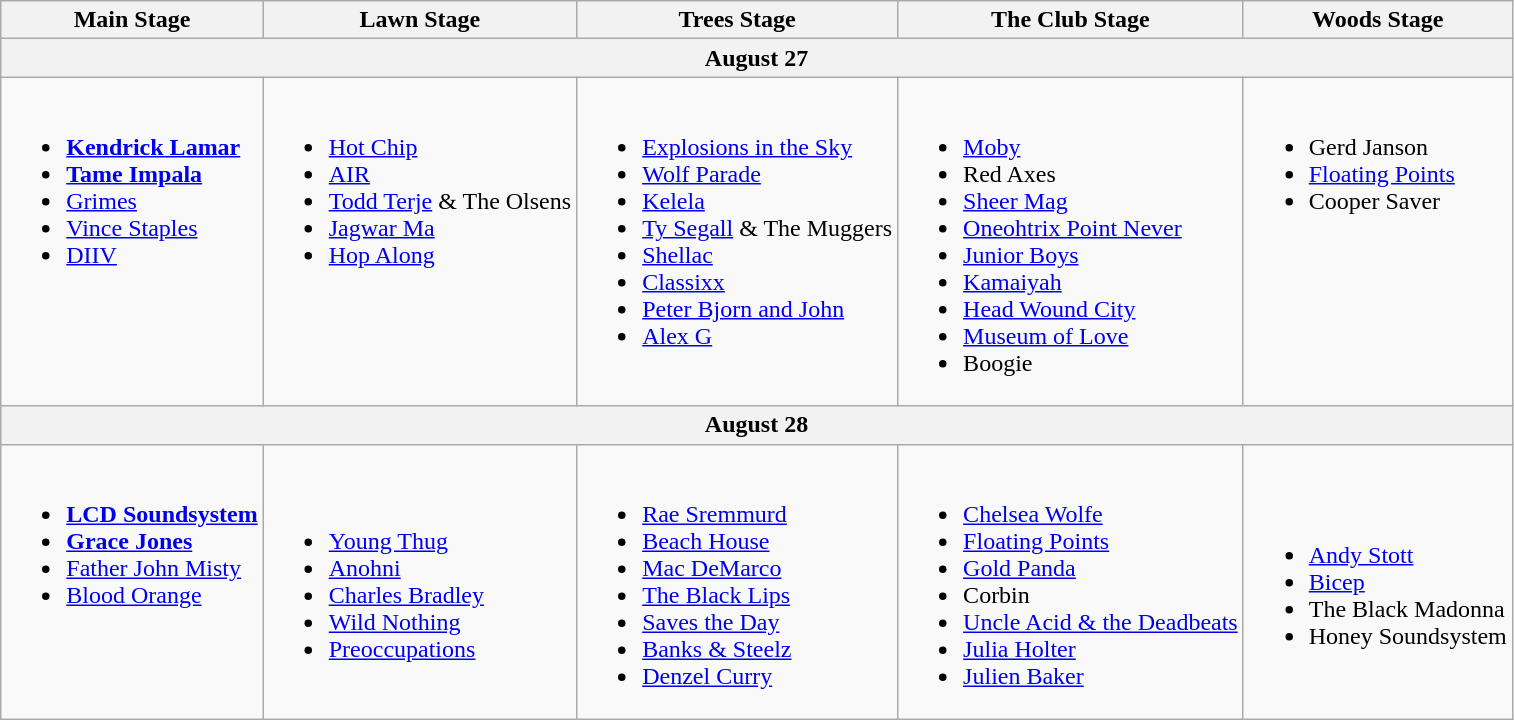<table class="wikitable">
<tr>
<th>Main Stage</th>
<th>Lawn Stage</th>
<th>Trees Stage</th>
<th>The Club Stage</th>
<th>Woods Stage</th>
</tr>
<tr>
<th colspan="5">August 27</th>
</tr>
<tr valign="top">
<td><br><ul><li><strong><a href='#'>Kendrick Lamar</a></strong></li><li><strong><a href='#'>Tame Impala</a></strong></li><li><a href='#'>Grimes</a></li><li><a href='#'>Vince Staples</a></li><li><a href='#'>DIIV</a></li></ul></td>
<td><br><ul><li><a href='#'>Hot Chip</a></li><li><a href='#'>AIR</a></li><li><a href='#'>Todd Terje</a> & The Olsens</li><li><a href='#'>Jagwar Ma</a></li><li><a href='#'>Hop Along</a></li></ul></td>
<td><br><ul><li><a href='#'>Explosions in the Sky</a></li><li><a href='#'>Wolf Parade</a></li><li><a href='#'>Kelela</a></li><li><a href='#'>Ty Segall</a> & The Muggers</li><li><a href='#'>Shellac</a></li><li><a href='#'>Classixx</a></li><li><a href='#'>Peter Bjorn and John</a></li><li><a href='#'>Alex G</a></li></ul></td>
<td><br><ul><li><a href='#'>Moby</a></li><li>Red Axes</li><li><a href='#'>Sheer Mag</a></li><li><a href='#'>Oneohtrix Point Never</a></li><li><a href='#'>Junior Boys</a></li><li><a href='#'>Kamaiyah</a></li><li><a href='#'>Head Wound City</a></li><li><a href='#'>Museum of Love</a></li><li>Boogie</li></ul></td>
<td><br><ul><li>Gerd Janson</li><li><a href='#'>Floating Points</a> </li><li>Cooper Saver</li></ul></td>
</tr>
<tr>
<th colspan="5">August 28</th>
</tr>
<tr>
<td valign="top"><br><ul><li><strong><a href='#'>LCD Soundsystem</a></strong></li><li><strong><a href='#'>Grace Jones</a></strong></li><li><a href='#'>Father John Misty</a></li><li><a href='#'>Blood Orange</a></li></ul></td>
<td><br><ul><li><a href='#'>Young Thug</a></li><li><a href='#'>Anohni</a></li><li><a href='#'>Charles Bradley</a></li><li><a href='#'>Wild Nothing</a></li><li><a href='#'>Preoccupations</a></li></ul></td>
<td><br><ul><li><a href='#'>Rae Sremmurd</a></li><li><a href='#'>Beach House</a></li><li><a href='#'>Mac DeMarco</a></li><li><a href='#'>The Black Lips</a></li><li><a href='#'>Saves the Day</a></li><li><a href='#'>Banks & Steelz</a></li><li><a href='#'>Denzel Curry</a></li></ul></td>
<td><br><ul><li><a href='#'>Chelsea Wolfe</a></li><li><a href='#'>Floating Points</a> </li><li><a href='#'>Gold Panda</a></li><li>Corbin</li><li><a href='#'>Uncle Acid & the Deadbeats</a></li><li><a href='#'>Julia Holter</a></li><li><a href='#'>Julien Baker</a></li></ul></td>
<td><br><ul><li><a href='#'>Andy Stott</a></li><li><a href='#'>Bicep</a></li><li>The Black Madonna</li><li>Honey Soundsystem</li></ul></td>
</tr>
</table>
